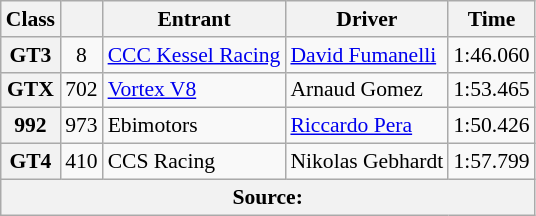<table class="wikitable" style="font-size:90%;">
<tr>
<th>Class</th>
<th></th>
<th>Entrant</th>
<th>Driver</th>
<th>Time</th>
</tr>
<tr>
<th>GT3</th>
<td style="text-align:center;">8</td>
<td> <a href='#'>CCC Kessel Racing</a></td>
<td> <a href='#'>David Fumanelli</a></td>
<td>1:46.060</td>
</tr>
<tr>
<th>GTX</th>
<td style="text-align:center;">702</td>
<td> <a href='#'>Vortex V8</a></td>
<td> Arnaud Gomez</td>
<td>1:53.465</td>
</tr>
<tr>
<th>992</th>
<td style="text-align:center;">973</td>
<td> Ebimotors</td>
<td> <a href='#'>Riccardo Pera</a></td>
<td>1:50.426</td>
</tr>
<tr>
<th>GT4</th>
<td style="text-align:center;">410</td>
<td> CCS Racing</td>
<td> Nikolas Gebhardt</td>
<td>1:57.799</td>
</tr>
<tr>
<th colspan="5">Source:</th>
</tr>
</table>
